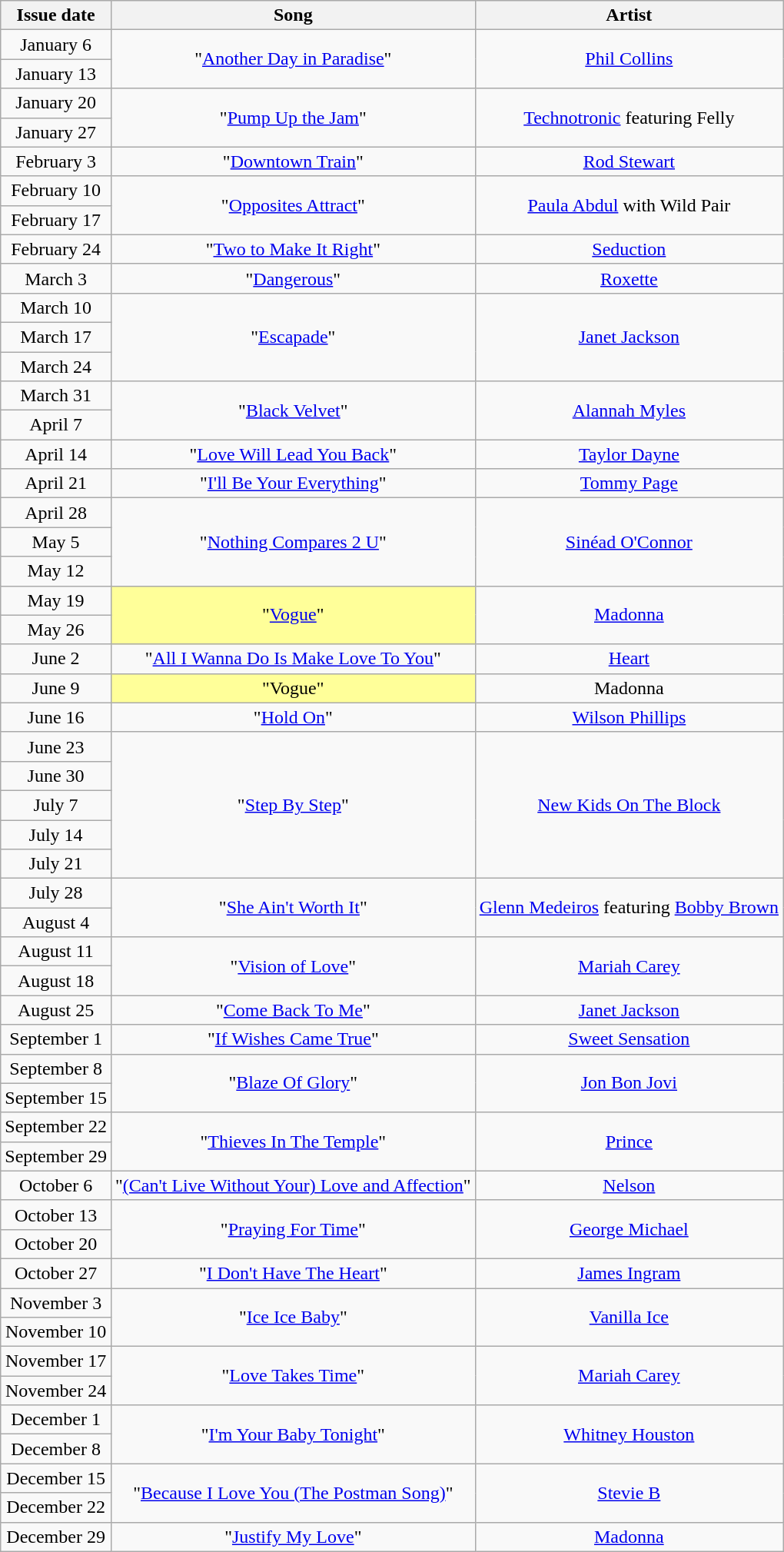<table class="wikitable plainrowheaders" style="text-align: center">
<tr>
<th>Issue date</th>
<th>Song</th>
<th>Artist</th>
</tr>
<tr>
<td>January 6</td>
<td rowspan="2">"<a href='#'>Another Day in Paradise</a>"</td>
<td rowspan="2"><a href='#'>Phil Collins</a></td>
</tr>
<tr>
<td>January 13</td>
</tr>
<tr>
<td>January 20</td>
<td rowspan="2">"<a href='#'>Pump Up the Jam</a>"</td>
<td rowspan="2"><a href='#'>Technotronic</a> featuring Felly</td>
</tr>
<tr>
<td>January 27</td>
</tr>
<tr>
<td>February 3</td>
<td>"<a href='#'>Downtown Train</a>"</td>
<td><a href='#'>Rod Stewart</a></td>
</tr>
<tr>
<td>February 10</td>
<td rowspan="2">"<a href='#'>Opposites Attract</a>"</td>
<td rowspan="2"><a href='#'>Paula Abdul</a> with Wild Pair</td>
</tr>
<tr>
<td>February 17</td>
</tr>
<tr>
<td>February 24</td>
<td>"<a href='#'>Two to Make It Right</a>"</td>
<td><a href='#'>Seduction</a></td>
</tr>
<tr>
<td>March 3</td>
<td>"<a href='#'>Dangerous</a>"</td>
<td><a href='#'>Roxette</a></td>
</tr>
<tr>
<td>March 10</td>
<td rowspan="3">"<a href='#'>Escapade</a>"</td>
<td rowspan="3"><a href='#'>Janet Jackson</a></td>
</tr>
<tr>
<td>March 17</td>
</tr>
<tr>
<td>March 24</td>
</tr>
<tr>
<td>March 31</td>
<td rowspan="2">"<a href='#'>Black Velvet</a>"</td>
<td rowspan="2"><a href='#'>Alannah Myles</a></td>
</tr>
<tr>
<td>April 7</td>
</tr>
<tr>
<td>April 14</td>
<td>"<a href='#'>Love Will Lead You Back</a>"</td>
<td><a href='#'>Taylor Dayne</a></td>
</tr>
<tr>
<td>April 21</td>
<td>"<a href='#'>I'll Be Your Everything</a>"</td>
<td><a href='#'>Tommy Page</a></td>
</tr>
<tr>
<td>April 28</td>
<td rowspan="3">"<a href='#'>Nothing Compares 2 U</a>"</td>
<td rowspan="3"><a href='#'>Sinéad O'Connor</a></td>
</tr>
<tr>
<td>May 5</td>
</tr>
<tr>
<td>May 12</td>
</tr>
<tr>
<td>May 19</td>
<td bgcolor=#FFFF99 rowspan="2">"<a href='#'>Vogue</a>" </td>
<td rowspan="2"><a href='#'>Madonna</a></td>
</tr>
<tr>
<td>May 26</td>
</tr>
<tr>
<td>June 2</td>
<td>"<a href='#'>All I Wanna Do Is Make Love To You</a>"</td>
<td><a href='#'>Heart</a></td>
</tr>
<tr>
<td>June 9</td>
<td bgcolor=#FFFF99>"Vogue" </td>
<td>Madonna</td>
</tr>
<tr>
<td>June 16</td>
<td>"<a href='#'>Hold On</a>"</td>
<td><a href='#'>Wilson Phillips</a></td>
</tr>
<tr>
<td>June 23</td>
<td rowspan="5">"<a href='#'>Step By Step</a>"</td>
<td rowspan="5"><a href='#'>New Kids On The Block</a></td>
</tr>
<tr>
<td>June 30</td>
</tr>
<tr>
<td>July 7</td>
</tr>
<tr>
<td>July 14</td>
</tr>
<tr>
<td>July 21</td>
</tr>
<tr>
<td>July 28</td>
<td rowspan="2">"<a href='#'>She Ain't Worth It</a>"</td>
<td rowspan="2"><a href='#'>Glenn Medeiros</a> featuring <a href='#'>Bobby Brown</a></td>
</tr>
<tr>
<td>August 4</td>
</tr>
<tr>
<td>August 11</td>
<td rowspan="2">"<a href='#'>Vision of Love</a>"</td>
<td rowspan="2"><a href='#'>Mariah Carey</a></td>
</tr>
<tr>
<td>August 18</td>
</tr>
<tr>
<td>August 25</td>
<td>"<a href='#'>Come Back To Me</a>"</td>
<td><a href='#'>Janet Jackson</a></td>
</tr>
<tr>
<td>September 1</td>
<td>"<a href='#'>If Wishes Came True</a>"</td>
<td><a href='#'>Sweet Sensation</a></td>
</tr>
<tr>
<td>September 8</td>
<td rowspan="2">"<a href='#'>Blaze Of Glory</a>"</td>
<td rowspan="2"><a href='#'>Jon Bon Jovi</a></td>
</tr>
<tr>
<td>September 15</td>
</tr>
<tr>
<td>September 22</td>
<td rowspan="2">"<a href='#'>Thieves In The Temple</a>"</td>
<td rowspan="2"><a href='#'>Prince</a></td>
</tr>
<tr>
<td>September 29</td>
</tr>
<tr>
<td>October 6</td>
<td>"<a href='#'>(Can't Live Without Your) Love and Affection</a>"</td>
<td><a href='#'>Nelson</a></td>
</tr>
<tr>
<td>October 13</td>
<td rowspan="2">"<a href='#'>Praying For Time</a>"</td>
<td rowspan="2"><a href='#'>George Michael</a></td>
</tr>
<tr>
<td>October 20</td>
</tr>
<tr>
<td>October 27</td>
<td>"<a href='#'>I Don't Have The Heart</a>"</td>
<td><a href='#'>James Ingram</a></td>
</tr>
<tr>
<td>November 3</td>
<td rowspan="2">"<a href='#'>Ice Ice Baby</a>"</td>
<td rowspan="2"><a href='#'>Vanilla Ice</a></td>
</tr>
<tr>
<td>November 10</td>
</tr>
<tr>
<td>November 17</td>
<td rowspan="2">"<a href='#'>Love Takes Time</a>"</td>
<td rowspan="2"><a href='#'>Mariah Carey</a></td>
</tr>
<tr>
<td>November 24</td>
</tr>
<tr>
<td>December 1</td>
<td rowspan="2">"<a href='#'>I'm Your Baby Tonight</a>"</td>
<td rowspan="2"><a href='#'>Whitney Houston</a></td>
</tr>
<tr>
<td>December 8</td>
</tr>
<tr>
<td>December 15</td>
<td rowspan="2">"<a href='#'>Because I Love You (The Postman Song)</a>"</td>
<td rowspan="2"><a href='#'>Stevie B</a></td>
</tr>
<tr>
<td>December 22</td>
</tr>
<tr>
<td>December 29</td>
<td>"<a href='#'>Justify My Love</a>"</td>
<td><a href='#'>Madonna</a></td>
</tr>
</table>
